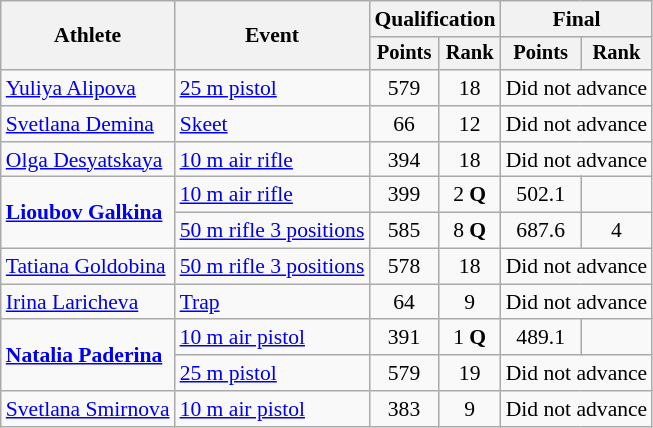<table class="wikitable" style="font-size:90%">
<tr>
<th rowspan="2">Athlete</th>
<th rowspan="2">Event</th>
<th colspan=2>Qualification</th>
<th colspan=2>Final</th>
</tr>
<tr style="font-size:95%">
<th>Points</th>
<th>Rank</th>
<th>Points</th>
<th>Rank</th>
</tr>
<tr align=center>
<td align=left><a href='#'>Yuliya Alipova</a></td>
<td align=left><a href='#'>25 m pistol</a></td>
<td>579</td>
<td>18</td>
<td colspan=2>Did not advance</td>
</tr>
<tr align=center>
<td align=left><a href='#'>Svetlana Demina</a></td>
<td align=left><a href='#'>Skeet</a></td>
<td>66</td>
<td>12</td>
<td colspan=2>Did not advance</td>
</tr>
<tr align=center>
<td align=left><a href='#'>Olga Desyatskaya</a></td>
<td align=left><a href='#'>10 m air rifle</a></td>
<td>394</td>
<td>18</td>
<td colspan=2>Did not advance</td>
</tr>
<tr align=center>
<td align=left rowspan=2><strong><a href='#'>Lioubov Galkina</a></strong></td>
<td align=left><a href='#'>10 m air rifle</a></td>
<td>399</td>
<td>2 <strong>Q</strong></td>
<td>502.1</td>
<td></td>
</tr>
<tr align=center>
<td align=left><a href='#'>50 m rifle 3 positions</a></td>
<td>585</td>
<td>8 <strong>Q</strong></td>
<td>687.6</td>
<td>4</td>
</tr>
<tr align=center>
<td align=left><a href='#'>Tatiana Goldobina</a></td>
<td align=left><a href='#'>50 m rifle 3 positions</a></td>
<td>578</td>
<td>18</td>
<td colspan=2>Did not advance</td>
</tr>
<tr align=center>
<td align=left><a href='#'>Irina Laricheva</a></td>
<td align=left><a href='#'>Trap</a></td>
<td>64</td>
<td>9</td>
<td colspan=2>Did not advance</td>
</tr>
<tr align=center>
<td align=left rowspan=2><strong><a href='#'>Natalia Paderina</a></strong></td>
<td align=left><a href='#'>10 m air pistol</a></td>
<td>391 </td>
<td>1 <strong>Q</strong></td>
<td>489.1</td>
<td></td>
</tr>
<tr align=center>
<td align=left><a href='#'>25 m pistol</a></td>
<td>579</td>
<td>19</td>
<td colspan=2>Did not advance</td>
</tr>
<tr align=center>
<td align=left><a href='#'>Svetlana Smirnova</a></td>
<td align=left><a href='#'>10 m air pistol</a></td>
<td>383</td>
<td>9</td>
<td colspan=2>Did not advance</td>
</tr>
</table>
